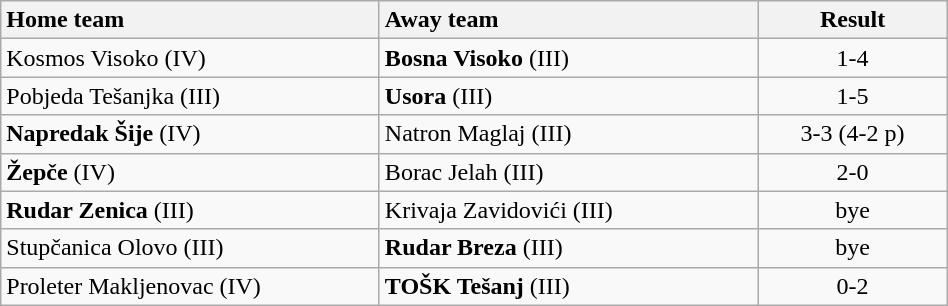<table class="wikitable" style="width:50%">
<tr>
<th style="width:40%; text-align:left">Home team</th>
<th style="width:40%; text-align:left">Away team</th>
<th>Result</th>
</tr>
<tr>
<td>Kosmos Visoko (IV)</td>
<td><strong>Bosna Visoko</strong> (III)</td>
<td style="text-align:center">1-4</td>
</tr>
<tr>
<td>Pobjeda Tešanjka (III)</td>
<td><strong>Usora</strong> (III)</td>
<td style="text-align:center">1-5</td>
</tr>
<tr>
<td><strong>Napredak Šije</strong> (IV)</td>
<td>Natron Maglaj (III)</td>
<td style="text-align:center">3-3 (4-2 p)</td>
</tr>
<tr>
<td><strong>Žepče</strong> (IV)</td>
<td>Borac Jelah (III)</td>
<td style="text-align:center">2-0</td>
</tr>
<tr>
<td><strong>Rudar Zenica</strong> (III)</td>
<td>Krivaja Zavidovići (III)</td>
<td style="text-align:center">bye</td>
</tr>
<tr>
<td>Stupčanica Olovo (III)</td>
<td><strong>Rudar Breza</strong> (III)</td>
<td style="text-align:center">bye</td>
</tr>
<tr>
<td>Proleter Makljenovac (IV)</td>
<td><strong>TOŠK Tešanj</strong> (III)</td>
<td style="text-align:center">0-2</td>
</tr>
</table>
